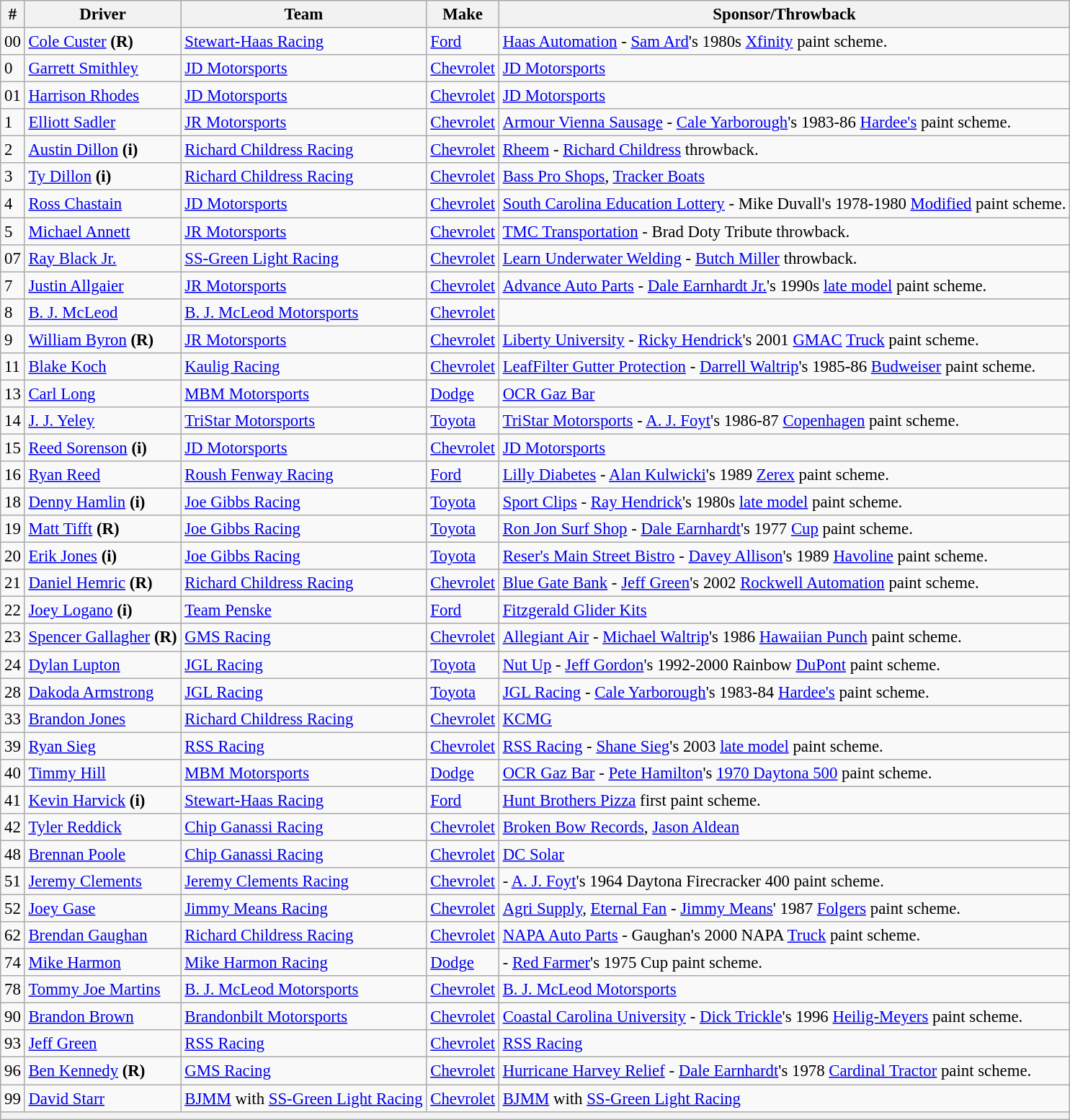<table class="wikitable" style="font-size:95%">
<tr>
<th>#</th>
<th>Driver</th>
<th>Team</th>
<th>Make</th>
<th>Sponsor/Throwback</th>
</tr>
<tr>
<td>00</td>
<td><a href='#'>Cole Custer</a> <strong>(R)</strong></td>
<td><a href='#'>Stewart-Haas Racing</a></td>
<td><a href='#'>Ford</a></td>
<td><a href='#'>Haas Automation</a> - <a href='#'>Sam Ard</a>'s 1980s <a href='#'>Xfinity</a> paint scheme.</td>
</tr>
<tr>
<td>0</td>
<td><a href='#'>Garrett Smithley</a></td>
<td><a href='#'>JD Motorsports</a></td>
<td><a href='#'>Chevrolet</a></td>
<td><a href='#'>JD Motorsports</a></td>
</tr>
<tr>
<td>01</td>
<td><a href='#'>Harrison Rhodes</a></td>
<td><a href='#'>JD Motorsports</a></td>
<td><a href='#'>Chevrolet</a></td>
<td><a href='#'>JD Motorsports</a></td>
</tr>
<tr>
<td>1</td>
<td><a href='#'>Elliott Sadler</a></td>
<td><a href='#'>JR Motorsports</a></td>
<td><a href='#'>Chevrolet</a></td>
<td><a href='#'>Armour Vienna Sausage</a> - <a href='#'>Cale Yarborough</a>'s 1983-86 <a href='#'>Hardee's</a> paint scheme.</td>
</tr>
<tr>
<td>2</td>
<td><a href='#'>Austin Dillon</a> <strong>(i)</strong></td>
<td><a href='#'>Richard Childress Racing</a></td>
<td><a href='#'>Chevrolet</a></td>
<td><a href='#'>Rheem</a> - <a href='#'>Richard Childress</a> throwback.</td>
</tr>
<tr>
<td>3</td>
<td><a href='#'>Ty Dillon</a> <strong>(i)</strong></td>
<td><a href='#'>Richard Childress Racing</a></td>
<td><a href='#'>Chevrolet</a></td>
<td><a href='#'>Bass Pro Shops</a>, <a href='#'>Tracker Boats</a></td>
</tr>
<tr>
<td>4</td>
<td><a href='#'>Ross Chastain</a></td>
<td><a href='#'>JD Motorsports</a></td>
<td><a href='#'>Chevrolet</a></td>
<td><a href='#'>South Carolina Education Lottery</a> - Mike Duvall's 1978-1980 <a href='#'>Modified</a> paint scheme.</td>
</tr>
<tr>
<td>5</td>
<td><a href='#'>Michael Annett</a></td>
<td><a href='#'>JR Motorsports</a></td>
<td><a href='#'>Chevrolet</a></td>
<td><a href='#'>TMC Transportation</a> - Brad Doty Tribute throwback.</td>
</tr>
<tr>
<td>07</td>
<td><a href='#'>Ray Black Jr.</a></td>
<td><a href='#'>SS-Green Light Racing</a></td>
<td><a href='#'>Chevrolet</a></td>
<td><a href='#'>Learn Underwater Welding</a> - <a href='#'>Butch Miller</a> throwback.</td>
</tr>
<tr>
<td>7</td>
<td><a href='#'>Justin Allgaier</a></td>
<td><a href='#'>JR Motorsports</a></td>
<td><a href='#'>Chevrolet</a></td>
<td><a href='#'>Advance Auto Parts</a> - <a href='#'>Dale Earnhardt Jr.</a>'s 1990s <a href='#'>late model</a> paint scheme.</td>
</tr>
<tr>
<td>8</td>
<td><a href='#'>B. J. McLeod</a></td>
<td><a href='#'>B. J. McLeod Motorsports</a></td>
<td><a href='#'>Chevrolet</a></td>
<td></td>
</tr>
<tr>
<td>9</td>
<td><a href='#'>William Byron</a> <strong>(R)</strong></td>
<td><a href='#'>JR Motorsports</a></td>
<td><a href='#'>Chevrolet</a></td>
<td><a href='#'>Liberty University</a> - <a href='#'>Ricky Hendrick</a>'s 2001 <a href='#'>GMAC</a> <a href='#'>Truck</a> paint scheme.</td>
</tr>
<tr>
<td>11</td>
<td><a href='#'>Blake Koch</a></td>
<td><a href='#'>Kaulig Racing</a></td>
<td><a href='#'>Chevrolet</a></td>
<td><a href='#'>LeafFilter Gutter Protection</a> - <a href='#'>Darrell Waltrip</a>'s 1985-86 <a href='#'>Budweiser</a> paint scheme.</td>
</tr>
<tr>
<td>13</td>
<td><a href='#'>Carl Long</a></td>
<td><a href='#'>MBM Motorsports</a></td>
<td><a href='#'>Dodge</a></td>
<td><a href='#'>OCR Gaz Bar</a></td>
</tr>
<tr>
<td>14</td>
<td><a href='#'>J. J. Yeley</a></td>
<td><a href='#'>TriStar Motorsports</a></td>
<td><a href='#'>Toyota</a></td>
<td><a href='#'>TriStar Motorsports</a> - <a href='#'>A. J. Foyt</a>'s 1986-87 <a href='#'>Copenhagen</a> paint scheme.</td>
</tr>
<tr>
<td>15</td>
<td><a href='#'>Reed Sorenson</a> <strong>(i)</strong></td>
<td><a href='#'>JD Motorsports</a></td>
<td><a href='#'>Chevrolet</a></td>
<td><a href='#'>JD Motorsports</a></td>
</tr>
<tr>
<td>16</td>
<td><a href='#'>Ryan Reed</a></td>
<td><a href='#'>Roush Fenway Racing</a></td>
<td><a href='#'>Ford</a></td>
<td><a href='#'>Lilly Diabetes</a> - <a href='#'>Alan Kulwicki</a>'s 1989 <a href='#'>Zerex</a> paint scheme.</td>
</tr>
<tr>
<td>18</td>
<td><a href='#'>Denny Hamlin</a> <strong>(i)</strong></td>
<td><a href='#'>Joe Gibbs Racing</a></td>
<td><a href='#'>Toyota</a></td>
<td><a href='#'>Sport Clips</a> - <a href='#'>Ray Hendrick</a>'s 1980s <a href='#'>late model</a> paint scheme.</td>
</tr>
<tr>
<td>19</td>
<td><a href='#'>Matt Tifft</a> <strong>(R)</strong></td>
<td><a href='#'>Joe Gibbs Racing</a></td>
<td><a href='#'>Toyota</a></td>
<td><a href='#'>Ron Jon Surf Shop</a> - <a href='#'>Dale Earnhardt</a>'s 1977 <a href='#'>Cup</a> paint scheme.</td>
</tr>
<tr>
<td>20</td>
<td><a href='#'>Erik Jones</a> <strong>(i)</strong></td>
<td><a href='#'>Joe Gibbs Racing</a></td>
<td><a href='#'>Toyota</a></td>
<td><a href='#'>Reser's Main Street Bistro</a> - <a href='#'>Davey Allison</a>'s 1989 <a href='#'>Havoline</a> paint scheme.</td>
</tr>
<tr>
<td>21</td>
<td><a href='#'>Daniel Hemric</a> <strong>(R)</strong></td>
<td><a href='#'>Richard Childress Racing</a></td>
<td><a href='#'>Chevrolet</a></td>
<td><a href='#'>Blue Gate Bank</a> - <a href='#'>Jeff Green</a>'s 2002 <a href='#'>Rockwell Automation</a> paint scheme.</td>
</tr>
<tr>
<td>22</td>
<td><a href='#'>Joey Logano</a> <strong>(i)</strong></td>
<td><a href='#'>Team Penske</a></td>
<td><a href='#'>Ford</a></td>
<td><a href='#'>Fitzgerald Glider Kits</a></td>
</tr>
<tr>
<td>23</td>
<td><a href='#'>Spencer Gallagher</a> <strong>(R)</strong></td>
<td><a href='#'>GMS Racing</a></td>
<td><a href='#'>Chevrolet</a></td>
<td><a href='#'>Allegiant Air</a> - <a href='#'>Michael Waltrip</a>'s 1986 <a href='#'>Hawaiian Punch</a> paint scheme.</td>
</tr>
<tr>
<td>24</td>
<td><a href='#'>Dylan Lupton</a></td>
<td><a href='#'>JGL Racing</a></td>
<td><a href='#'>Toyota</a></td>
<td><a href='#'>Nut Up</a> - <a href='#'>Jeff Gordon</a>'s 1992-2000 Rainbow <a href='#'>DuPont</a> paint scheme.</td>
</tr>
<tr>
<td>28</td>
<td><a href='#'>Dakoda Armstrong</a></td>
<td><a href='#'>JGL Racing</a></td>
<td><a href='#'>Toyota</a></td>
<td><a href='#'>JGL Racing</a> - <a href='#'>Cale Yarborough</a>'s 1983-84 <a href='#'>Hardee's</a> paint scheme.</td>
</tr>
<tr>
<td>33</td>
<td><a href='#'>Brandon Jones</a></td>
<td><a href='#'>Richard Childress Racing</a></td>
<td><a href='#'>Chevrolet</a></td>
<td><a href='#'>KCMG</a></td>
</tr>
<tr>
<td>39</td>
<td><a href='#'>Ryan Sieg</a></td>
<td><a href='#'>RSS Racing</a></td>
<td><a href='#'>Chevrolet</a></td>
<td><a href='#'>RSS Racing</a> - <a href='#'>Shane Sieg</a>'s 2003 <a href='#'>late model</a> paint scheme.</td>
</tr>
<tr>
<td>40</td>
<td><a href='#'>Timmy Hill</a></td>
<td><a href='#'>MBM Motorsports</a></td>
<td><a href='#'>Dodge</a></td>
<td><a href='#'>OCR Gaz Bar</a> - <a href='#'>Pete Hamilton</a>'s <a href='#'>1970 Daytona 500</a> paint scheme.</td>
</tr>
<tr>
<td>41</td>
<td><a href='#'>Kevin Harvick</a> <strong>(i)</strong></td>
<td><a href='#'>Stewart-Haas Racing</a></td>
<td><a href='#'>Ford</a></td>
<td><a href='#'>Hunt Brothers Pizza</a> first paint scheme.</td>
</tr>
<tr>
<td>42</td>
<td><a href='#'>Tyler Reddick</a></td>
<td><a href='#'>Chip Ganassi Racing</a></td>
<td><a href='#'>Chevrolet</a></td>
<td><a href='#'>Broken Bow Records</a>, <a href='#'>Jason Aldean</a></td>
</tr>
<tr>
<td>48</td>
<td><a href='#'>Brennan Poole</a></td>
<td><a href='#'>Chip Ganassi Racing</a></td>
<td><a href='#'>Chevrolet</a></td>
<td><a href='#'>DC Solar</a></td>
</tr>
<tr>
<td>51</td>
<td><a href='#'>Jeremy Clements</a></td>
<td><a href='#'>Jeremy Clements Racing</a></td>
<td><a href='#'>Chevrolet</a></td>
<td> - <a href='#'>A. J. Foyt</a>'s 1964 Daytona Firecracker 400 paint scheme.</td>
</tr>
<tr>
<td>52</td>
<td><a href='#'>Joey Gase</a></td>
<td><a href='#'>Jimmy Means Racing</a></td>
<td><a href='#'>Chevrolet</a></td>
<td><a href='#'>Agri Supply</a>, <a href='#'>Eternal Fan</a> - <a href='#'>Jimmy Means</a>' 1987 <a href='#'>Folgers</a> paint scheme.</td>
</tr>
<tr>
<td>62</td>
<td><a href='#'>Brendan Gaughan</a></td>
<td><a href='#'>Richard Childress Racing</a></td>
<td><a href='#'>Chevrolet</a></td>
<td><a href='#'>NAPA Auto Parts</a> - Gaughan's 2000 NAPA <a href='#'>Truck</a> paint scheme.</td>
</tr>
<tr>
<td>74</td>
<td><a href='#'>Mike Harmon</a></td>
<td><a href='#'>Mike Harmon Racing</a></td>
<td><a href='#'>Dodge</a></td>
<td> - <a href='#'>Red Farmer</a>'s 1975 Cup paint scheme.</td>
</tr>
<tr>
<td>78</td>
<td><a href='#'>Tommy Joe Martins</a></td>
<td><a href='#'>B. J. McLeod Motorsports</a></td>
<td><a href='#'>Chevrolet</a></td>
<td><a href='#'>B. J. McLeod Motorsports</a></td>
</tr>
<tr>
<td>90</td>
<td><a href='#'>Brandon Brown</a></td>
<td><a href='#'>Brandonbilt Motorsports</a></td>
<td><a href='#'>Chevrolet</a></td>
<td><a href='#'>Coastal Carolina University</a> - <a href='#'>Dick Trickle</a>'s 1996 <a href='#'>Heilig-Meyers</a> paint scheme.</td>
</tr>
<tr>
<td>93</td>
<td><a href='#'>Jeff Green</a></td>
<td><a href='#'>RSS Racing</a></td>
<td><a href='#'>Chevrolet</a></td>
<td><a href='#'>RSS Racing</a></td>
</tr>
<tr>
<td>96</td>
<td><a href='#'>Ben Kennedy</a> <strong>(R)</strong></td>
<td><a href='#'>GMS Racing</a></td>
<td><a href='#'>Chevrolet</a></td>
<td><a href='#'>Hurricane Harvey Relief</a> - <a href='#'>Dale Earnhardt</a>'s 1978 <a href='#'>Cardinal Tractor</a> paint scheme.</td>
</tr>
<tr>
<td>99</td>
<td><a href='#'>David Starr</a></td>
<td><a href='#'>BJMM</a> with <a href='#'>SS-Green Light Racing</a></td>
<td><a href='#'>Chevrolet</a></td>
<td><a href='#'>BJMM</a> with <a href='#'>SS-Green Light Racing</a></td>
</tr>
<tr>
<th colspan="5"></th>
</tr>
</table>
